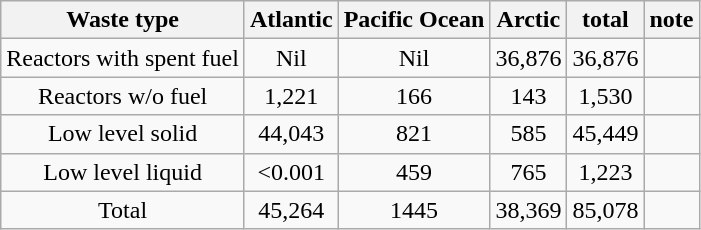<table class="wikitable" style="text-align:center">
<tr>
<th>Waste type</th>
<th>Atlantic</th>
<th>Pacific Ocean</th>
<th>Arctic</th>
<th>total</th>
<th>note</th>
</tr>
<tr>
<td>Reactors with spent fuel</td>
<td>Nil</td>
<td>Nil</td>
<td>36,876</td>
<td>36,876</td>
<td></td>
</tr>
<tr>
<td>Reactors w/o fuel</td>
<td>1,221</td>
<td>166</td>
<td>143</td>
<td>1,530</td>
<td></td>
</tr>
<tr>
<td>Low level solid</td>
<td>44,043</td>
<td>821</td>
<td>585</td>
<td>45,449</td>
<td></td>
</tr>
<tr>
<td>Low level liquid</td>
<td><0.001</td>
<td>459</td>
<td>765</td>
<td>1,223</td>
<td></td>
</tr>
<tr>
<td>Total</td>
<td>45,264</td>
<td>1445</td>
<td>38,369</td>
<td>85,078</td>
<td></td>
</tr>
</table>
